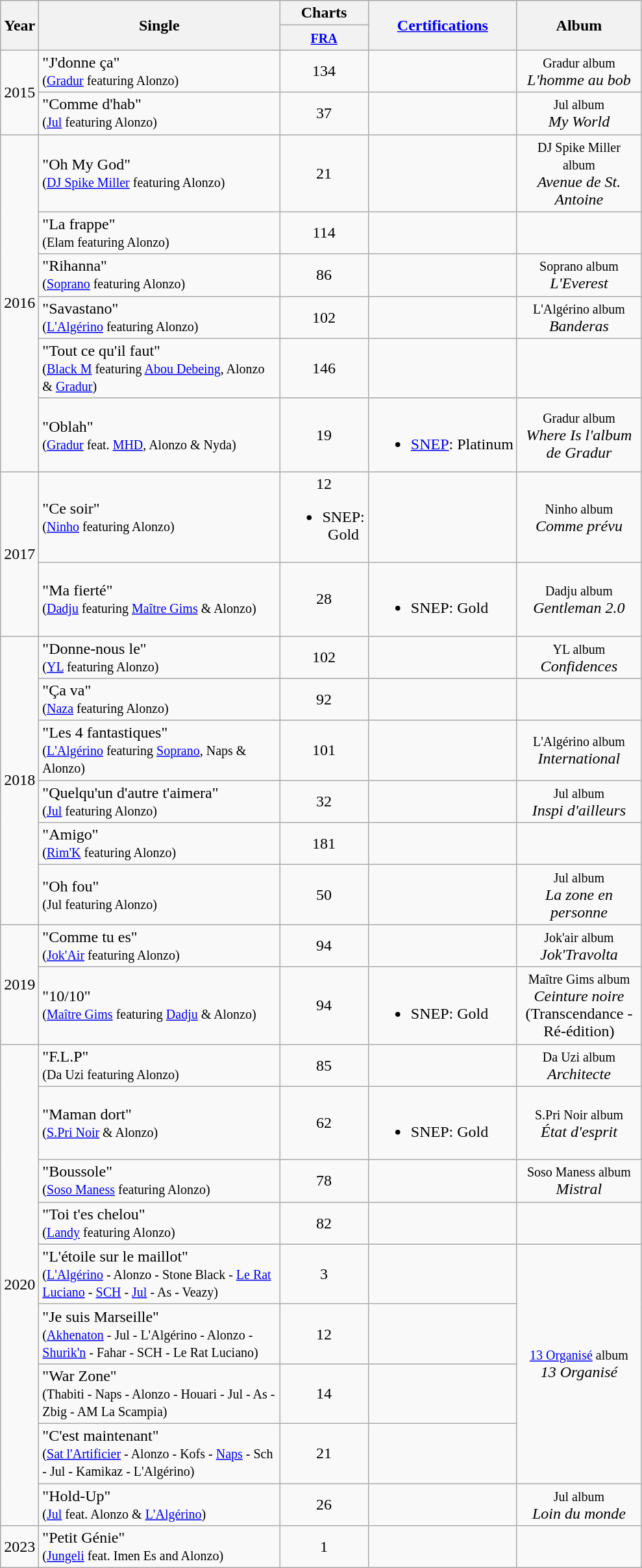<table class="wikitable">
<tr>
<th align="center" rowspan="2" width="10">Year</th>
<th align="center" rowspan="2" width="240">Single</th>
<th align="center" colspan="1">Charts</th>
<th rowspan="2"><a href='#'>Certifications</a></th>
<th align="center" rowspan="2" width="120">Album</th>
</tr>
<tr>
<th width="40"><small><a href='#'>FRA</a></small><br></th>
</tr>
<tr>
<td align="center" rowspan=2>2015</td>
<td>"J'donne ça"<br><small>(<a href='#'>Gradur</a> featuring Alonzo)</small></td>
<td align="center">134</td>
<td></td>
<td align="center"><small>Gradur album</small><br><em>L'homme au bob</em></td>
</tr>
<tr>
<td>"Comme d'hab"<br><small>(<a href='#'>Jul</a> featuring Alonzo)</small></td>
<td align="center">37</td>
<td></td>
<td align="center"><small>Jul album</small><br><em>My World</em></td>
</tr>
<tr>
<td align="center" rowspan=6>2016</td>
<td>"Oh My God"<br><small>(<a href='#'>DJ Spike Miller</a> featuring Alonzo)</small></td>
<td align="center">21</td>
<td></td>
<td align="center"><small>DJ Spike Miller album</small><br><em>Avenue de St. Antoine</em></td>
</tr>
<tr>
<td>"La frappe"<br><small>(Elam featuring Alonzo)</small></td>
<td align="center">114</td>
<td></td>
<td align="center"></td>
</tr>
<tr>
<td>"Rihanna"<br><small>(<a href='#'>Soprano</a> featuring Alonzo)</small></td>
<td align="center">86</td>
<td></td>
<td align="center"><small>Soprano album</small><br><em>L'Everest</em></td>
</tr>
<tr>
<td>"Savastano"<br><small>(<a href='#'>L'Algérino</a> featuring Alonzo)</small></td>
<td align="center">102</td>
<td></td>
<td align="center"><small>L'Algérino album</small><br><em>Banderas</em></td>
</tr>
<tr>
<td>"Tout ce qu'il faut"<br><small>(<a href='#'>Black M</a> featuring <a href='#'>Abou Debeing</a>, Alonzo & <a href='#'>Gradur</a>)</small></td>
<td align="center">146</td>
<td></td>
<td align="center"></td>
</tr>
<tr>
<td>"Oblah"<br><small>(<a href='#'>Gradur</a> feat. <a href='#'>MHD</a>, Alonzo & Nyda)</small></td>
<td align="center">19</td>
<td><br><ul><li><a href='#'>SNEP</a>: Platinum</li></ul></td>
<td align="center"><small>Gradur album</small><br><em>Where Is l'album de Gradur</em></td>
</tr>
<tr>
<td align="center" rowspan=2>2017</td>
<td>"Ce soir"<br><small>(<a href='#'>Ninho</a> featuring Alonzo)</small></td>
<td align="center">12<br><ul><li>SNEP: Gold</li></ul></td>
<td></td>
<td align="center"><small>Ninho album</small><br><em>Comme prévu</em></td>
</tr>
<tr>
<td>"Ma fierté"<br><small>(<a href='#'>Dadju</a> featuring <a href='#'>Maître Gims</a> & Alonzo)</small></td>
<td align="center">28</td>
<td><br><ul><li>SNEP: Gold</li></ul></td>
<td align="center"><small>Dadju album</small><br><em>Gentleman 2.0</em></td>
</tr>
<tr>
<td align="center" rowspan=6>2018</td>
<td>"Donne-nous le"<br><small>(<a href='#'>YL</a> featuring Alonzo)</small></td>
<td align="center">102</td>
<td></td>
<td align="center"><small>YL album</small><br><em>Confidences</em></td>
</tr>
<tr>
<td>"Ça va"<br><small>(<a href='#'>Naza</a> featuring Alonzo)</small></td>
<td align="center">92</td>
<td></td>
<td align="center"></td>
</tr>
<tr>
<td>"Les 4 fantastiques"<br><small>(<a href='#'>L'Algérino</a> featuring <a href='#'>Soprano</a>, Naps & Alonzo)</small></td>
<td align="center">101</td>
<td></td>
<td align="center"><small>L'Algérino album</small><br><em>International</em></td>
</tr>
<tr>
<td>"Quelqu'un d'autre t'aimera"<br><small>(<a href='#'>Jul</a> featuring Alonzo)</small></td>
<td align="center">32</td>
<td></td>
<td align="center"><small>Jul album</small><br><em>Inspi d'ailleurs</em></td>
</tr>
<tr>
<td>"Amigo"<br><small>(<a href='#'>Rim'K</a> featuring Alonzo)</small></td>
<td align="center">181</td>
<td></td>
<td align="center"></td>
</tr>
<tr>
<td>"Oh fou"<br><small>(Jul featuring Alonzo)</small></td>
<td align="center">50</td>
<td></td>
<td align="center"><small>Jul album</small><br><em>La zone en personne</em></td>
</tr>
<tr>
<td align="center" rowspan=2>2019</td>
<td>"Comme tu es"<br><small>(<a href='#'>Jok'Air</a> featuring Alonzo)</small></td>
<td align="center">94</td>
<td></td>
<td align="center"><small>Jok'air album</small><br><em>Jok'Travolta</em></td>
</tr>
<tr>
<td>"10/10"<br><small>(<a href='#'>Maître Gims</a> featuring <a href='#'>Dadju</a> & Alonzo)</small></td>
<td align="center">94</td>
<td><br><ul><li>SNEP: Gold</li></ul></td>
<td align="center"><small>Maître Gims album</small><br><em>Ceinture noire</em> (Transcendance - Ré-édition)</td>
</tr>
<tr>
<td align="center" rowspan=9>2020</td>
<td>"F.L.P"<br><small>(Da Uzi featuring Alonzo)</small></td>
<td align="center">85</td>
<td></td>
<td align="center"><small>Da Uzi album</small><br><em>Architecte</em></td>
</tr>
<tr>
<td>"Maman dort"<br><small>(<a href='#'>S.Pri Noir</a> & Alonzo)</small></td>
<td align="center">62</td>
<td><br><ul><li>SNEP: Gold</li></ul></td>
<td align="center"><small>S.Pri Noir album</small><br><em>État d'esprit</em></td>
</tr>
<tr>
<td>"Boussole"<br><small>(<a href='#'>Soso Maness</a> featuring Alonzo)</small></td>
<td align="center">78</td>
<td></td>
<td align="center"><small>Soso Maness album</small><br><em>Mistral</em></td>
</tr>
<tr>
<td>"Toi t'es chelou"<br><small>(<a href='#'>Landy</a> featuring Alonzo)</small></td>
<td align="center">82</td>
<td></td>
<td align="center"></td>
</tr>
<tr>
<td>"L'étoile sur le maillot"<br><small>(<a href='#'>L'Algérino</a> - Alonzo - Stone Black - <a href='#'>Le Rat Luciano</a> - <a href='#'>SCH</a> - <a href='#'>Jul</a> - As - Veazy)</small></td>
<td align="center">3</td>
<td></td>
<td align="center" rowspan=4><small><a href='#'>13 Organisé</a> album</small> <br><em>13 Organisé</em></td>
</tr>
<tr>
<td>"Je suis Marseille"<br><small>(<a href='#'>Akhenaton</a> - Jul - L'Algérino - Alonzo - <a href='#'>Shurik'n</a> - Fahar - SCH - Le Rat Luciano)</small></td>
<td align="center">12</td>
<td></td>
</tr>
<tr>
<td>"War Zone"<br><small>(Thabiti - Naps - Alonzo - Houari - Jul - As - Zbig - AM La Scampia)</small></td>
<td align="center">14</td>
<td></td>
</tr>
<tr>
<td>"C'est maintenant"<br><small>(<a href='#'>Sat l'Artificier</a> - Alonzo - Kofs - <a href='#'>Naps</a> - Sch - Jul - Kamikaz - L'Algérino)</small></td>
<td align="center">21</td>
<td></td>
</tr>
<tr>
<td>"Hold-Up"<br><small>(<a href='#'>Jul</a> feat. Alonzo & <a href='#'>L'Algérino</a>)</small></td>
<td align="center">26</td>
<td></td>
<td align="center"><small>Jul album</small><br><em>Loin du monde</em></td>
</tr>
<tr>
<td>2023</td>
<td>"Petit Génie"<br><small>(<a href='#'>Jungeli</a> feat. Imen Es and Alonzo)</small></td>
<td align="center">1</td>
<td></td>
<td></td>
</tr>
</table>
